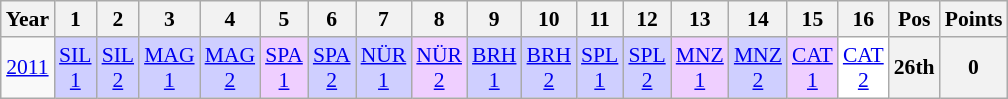<table class="wikitable" style="text-align:center; font-size:90%">
<tr>
<th>Year</th>
<th>1</th>
<th>2</th>
<th>3</th>
<th>4</th>
<th>5</th>
<th>6</th>
<th>7</th>
<th>8</th>
<th>9</th>
<th>10</th>
<th>11</th>
<th>12</th>
<th>13</th>
<th>14</th>
<th>15</th>
<th>16</th>
<th>Pos</th>
<th>Points</th>
</tr>
<tr>
<td><a href='#'>2011</a></td>
<td style="background:#CFCFFF;"><a href='#'>SIL<br>1</a><br></td>
<td style="background:#CFCFFF;"><a href='#'>SIL<br>2</a><br></td>
<td style="background:#CFCFFF;"><a href='#'>MAG<br>1</a><br></td>
<td style="background:#CFCFFF;"><a href='#'>MAG<br>2</a><br></td>
<td style="background:#EFCFFF;"><a href='#'>SPA<br>1</a><br></td>
<td style="background:#CFCFFF;"><a href='#'>SPA<br>2</a><br></td>
<td style="background:#CFCFFF;"><a href='#'>NÜR<br>1</a><br></td>
<td style="background:#EFCFFF;"><a href='#'>NÜR<br>2</a><br></td>
<td style="background:#CFCFFF;"><a href='#'>BRH<br>1</a><br></td>
<td style="background:#CFCFFF;"><a href='#'>BRH<br>2</a><br></td>
<td style="background:#CFCFFF;"><a href='#'>SPL<br>1</a><br></td>
<td style="background:#CFCFFF;"><a href='#'>SPL<br>2</a><br></td>
<td style="background:#EFCFFF;"><a href='#'>MNZ<br>1</a><br></td>
<td style="background:#CFCFFF;"><a href='#'>MNZ<br>2</a><br></td>
<td style="background:#EFCFFF;"><a href='#'>CAT<br>1</a><br></td>
<td style="background:#FFFFFF;"><a href='#'>CAT<br>2</a><br></td>
<th>26th</th>
<th>0</th>
</tr>
</table>
